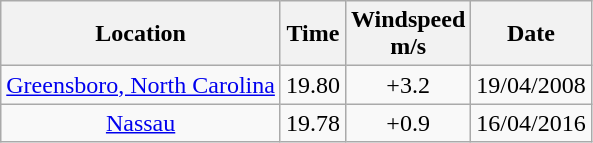<table class="wikitable" style= "text-align: center">
<tr>
<th>Location</th>
<th>Time</th>
<th>Windspeed<br>m/s</th>
<th>Date</th>
</tr>
<tr>
<td><a href='#'>Greensboro, North Carolina</a></td>
<td>19.80</td>
<td>+3.2</td>
<td>19/04/2008</td>
</tr>
<tr>
<td><a href='#'>Nassau</a></td>
<td>19.78</td>
<td>+0.9</td>
<td>16/04/2016</td>
</tr>
</table>
